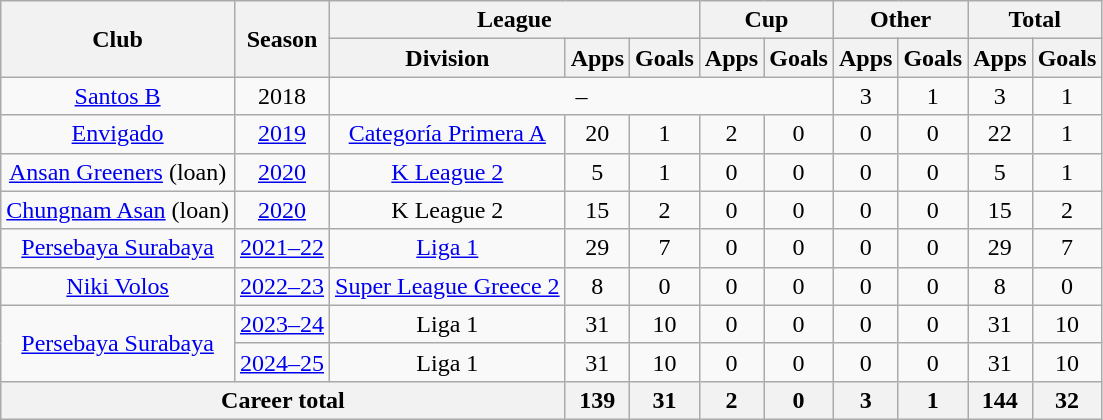<table class="wikitable" style="text-align: center">
<tr>
<th rowspan="2">Club</th>
<th rowspan="2">Season</th>
<th colspan="3">League</th>
<th colspan="2">Cup</th>
<th colspan="2">Other</th>
<th colspan="2">Total</th>
</tr>
<tr>
<th>Division</th>
<th>Apps</th>
<th>Goals</th>
<th>Apps</th>
<th>Goals</th>
<th>Apps</th>
<th>Goals</th>
<th>Apps</th>
<th>Goals</th>
</tr>
<tr>
<td><a href='#'>Santos B</a></td>
<td>2018</td>
<td colspan="5">–</td>
<td>3</td>
<td>1</td>
<td>3</td>
<td>1</td>
</tr>
<tr>
<td><a href='#'>Envigado</a></td>
<td><a href='#'>2019</a></td>
<td><a href='#'>Categoría Primera A</a></td>
<td>20</td>
<td>1</td>
<td>2</td>
<td>0</td>
<td>0</td>
<td>0</td>
<td>22</td>
<td>1</td>
</tr>
<tr>
<td><a href='#'>Ansan Greeners</a> (loan)</td>
<td><a href='#'>2020</a></td>
<td><a href='#'>K League 2</a></td>
<td>5</td>
<td>1</td>
<td>0</td>
<td>0</td>
<td>0</td>
<td>0</td>
<td>5</td>
<td>1</td>
</tr>
<tr>
<td><a href='#'>Chungnam Asan</a> (loan)</td>
<td><a href='#'>2020</a></td>
<td>K League 2</td>
<td>15</td>
<td>2</td>
<td>0</td>
<td>0</td>
<td>0</td>
<td>0</td>
<td>15</td>
<td>2</td>
</tr>
<tr>
<td><a href='#'>Persebaya Surabaya</a></td>
<td><a href='#'>2021–22</a></td>
<td><a href='#'>Liga 1</a></td>
<td>29</td>
<td>7</td>
<td>0</td>
<td>0</td>
<td>0</td>
<td>0</td>
<td>29</td>
<td>7</td>
</tr>
<tr>
<td><a href='#'>Niki Volos</a></td>
<td><a href='#'>2022–23</a></td>
<td><a href='#'>Super League Greece 2</a></td>
<td>8</td>
<td>0</td>
<td>0</td>
<td>0</td>
<td>0</td>
<td>0</td>
<td>8</td>
<td>0</td>
</tr>
<tr>
<td rowspan="2"><a href='#'>Persebaya Surabaya</a></td>
<td><a href='#'>2023–24</a></td>
<td>Liga 1</td>
<td>31</td>
<td>10</td>
<td>0</td>
<td>0</td>
<td>0</td>
<td>0</td>
<td>31</td>
<td>10</td>
</tr>
<tr>
<td><a href='#'>2024–25</a></td>
<td>Liga 1</td>
<td>31</td>
<td>10</td>
<td>0</td>
<td>0</td>
<td>0</td>
<td>0</td>
<td>31</td>
<td>10</td>
</tr>
<tr>
<th colspan="3"><strong>Career total</strong></th>
<th>139</th>
<th>31</th>
<th>2</th>
<th>0</th>
<th>3</th>
<th>1</th>
<th>144</th>
<th>32</th>
</tr>
</table>
